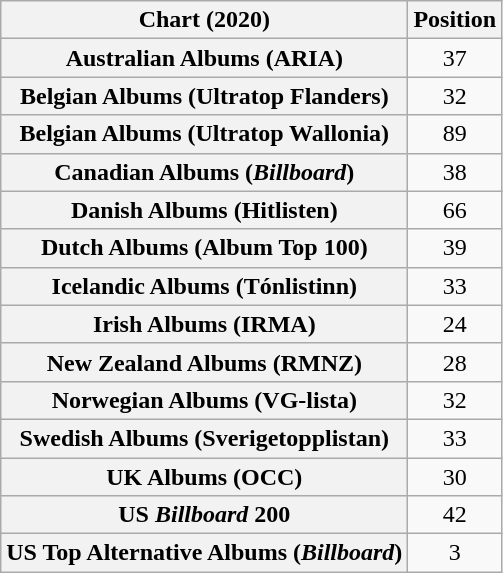<table class="wikitable plainrowheaders sortable" style="text-align:center">
<tr>
<th scope="col">Chart (2020)</th>
<th scope="col">Position</th>
</tr>
<tr>
<th scope="row">Australian Albums (ARIA)</th>
<td>37</td>
</tr>
<tr>
<th scope="row">Belgian Albums (Ultratop Flanders)</th>
<td>32</td>
</tr>
<tr>
<th scope="row">Belgian Albums (Ultratop Wallonia)</th>
<td>89</td>
</tr>
<tr>
<th scope="row">Canadian Albums (<em>Billboard</em>)</th>
<td>38</td>
</tr>
<tr>
<th scope="row">Danish Albums (Hitlisten)</th>
<td>66</td>
</tr>
<tr>
<th scope="row">Dutch Albums (Album Top 100)</th>
<td>39</td>
</tr>
<tr>
<th scope="row">Icelandic Albums (Tónlistinn)</th>
<td>33</td>
</tr>
<tr>
<th scope="row">Irish Albums (IRMA)</th>
<td>24</td>
</tr>
<tr>
<th scope="row">New Zealand Albums (RMNZ)</th>
<td>28</td>
</tr>
<tr>
<th scope="row">Norwegian Albums (VG-lista)</th>
<td>32</td>
</tr>
<tr>
<th scope="row">Swedish Albums (Sverigetopplistan)</th>
<td>33</td>
</tr>
<tr>
<th scope="row">UK Albums (OCC)</th>
<td>30</td>
</tr>
<tr>
<th scope="row">US <em>Billboard</em> 200</th>
<td>42</td>
</tr>
<tr>
<th scope="row">US Top Alternative Albums (<em>Billboard</em>)</th>
<td>3</td>
</tr>
</table>
